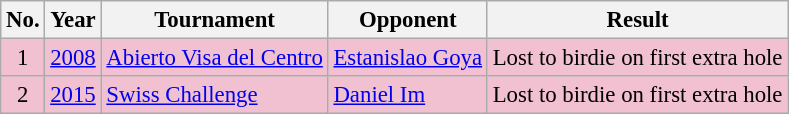<table class="wikitable" style="font-size:95%;">
<tr>
<th>No.</th>
<th>Year</th>
<th>Tournament</th>
<th>Opponent</th>
<th>Result</th>
</tr>
<tr style="background:#F2C1D1;">
<td align=center>1</td>
<td><a href='#'>2008</a></td>
<td><a href='#'>Abierto Visa del Centro</a></td>
<td> <a href='#'>Estanislao Goya</a></td>
<td>Lost to birdie on first extra hole</td>
</tr>
<tr style="background:#F2C1D1;">
<td align=center>2</td>
<td><a href='#'>2015</a></td>
<td><a href='#'>Swiss Challenge</a></td>
<td> <a href='#'>Daniel Im</a></td>
<td>Lost to birdie on first extra hole</td>
</tr>
</table>
